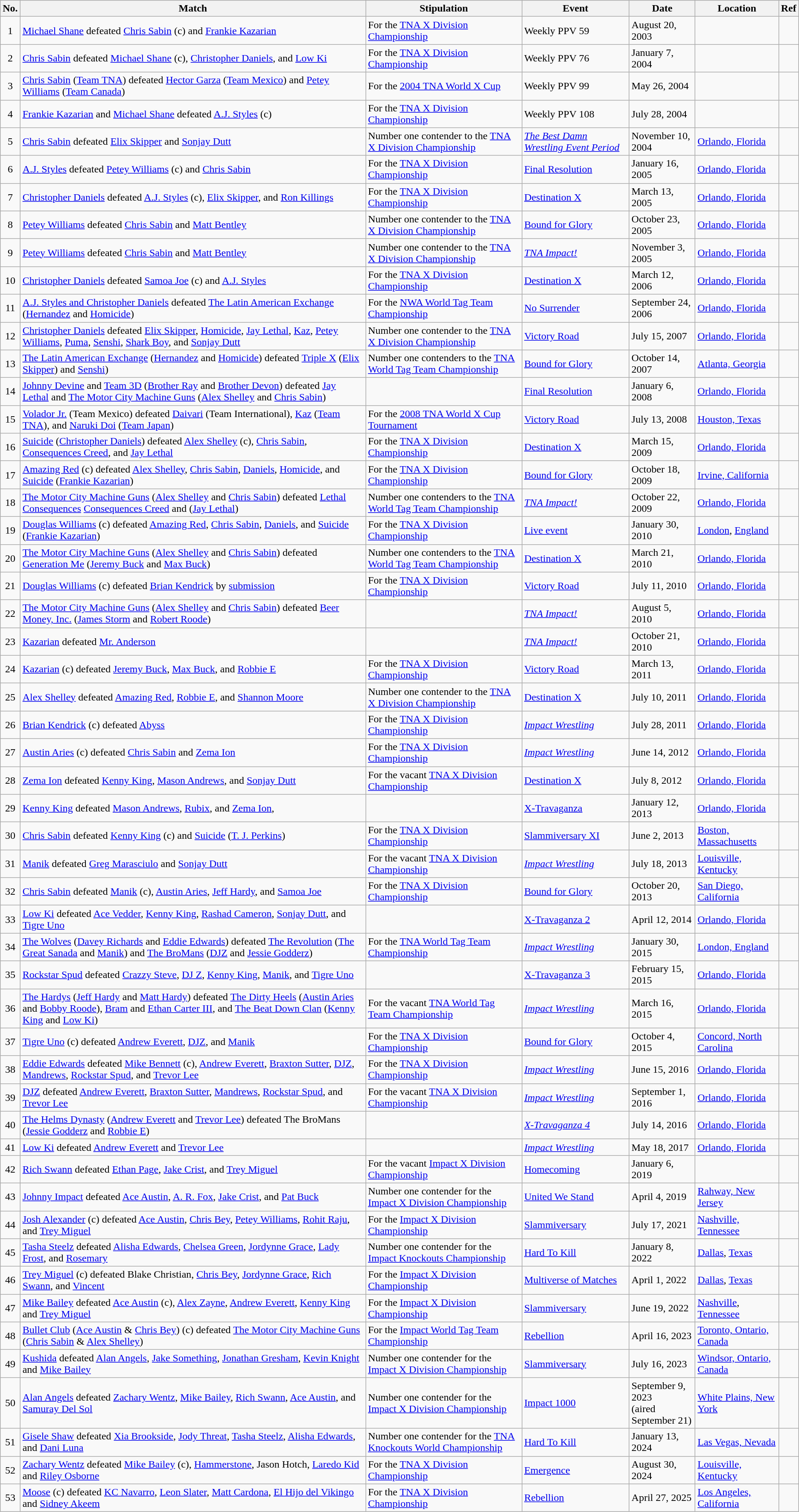<table class="wikitable sortable">
<tr>
<th>No.</th>
<th>Match</th>
<th>Stipulation</th>
<th>Event</th>
<th>Date</th>
<th>Location</th>
<th>Ref</th>
</tr>
<tr>
<td align=center>1</td>
<td><a href='#'>Michael Shane</a> defeated <a href='#'>Chris Sabin</a> (c) and <a href='#'>Frankie Kazarian</a></td>
<td>For the <a href='#'>TNA X Division Championship</a></td>
<td>Weekly PPV 59</td>
<td>August 20, 2003</td>
<td></td>
<td></td>
</tr>
<tr>
<td align=center>2</td>
<td><a href='#'>Chris Sabin</a> defeated <a href='#'>Michael Shane</a> (c), <a href='#'>Christopher Daniels</a>, and <a href='#'>Low Ki</a></td>
<td>For the <a href='#'>TNA X Division Championship</a></td>
<td>Weekly PPV 76</td>
<td>January 7, 2004</td>
<td></td>
<td></td>
</tr>
<tr>
<td align=center>3</td>
<td><a href='#'>Chris Sabin</a> (<a href='#'>Team TNA</a>) defeated <a href='#'>Hector Garza</a> (<a href='#'>Team Mexico</a>) and <a href='#'>Petey Williams</a> (<a href='#'>Team Canada</a>)</td>
<td>For the <a href='#'>2004 TNA World X Cup</a></td>
<td>Weekly PPV 99</td>
<td>May 26, 2004</td>
<td></td>
<td></td>
</tr>
<tr>
<td align=center>4</td>
<td><a href='#'>Frankie Kazarian</a> and <a href='#'>Michael Shane</a> defeated <a href='#'>A.J. Styles</a> (c)</td>
<td>For the <a href='#'>TNA X Division Championship</a></td>
<td>Weekly PPV 108</td>
<td>July 28, 2004</td>
<td></td>
<td></td>
</tr>
<tr>
<td align=center>5</td>
<td><a href='#'>Chris Sabin</a> defeated <a href='#'>Elix Skipper</a> and <a href='#'>Sonjay Dutt</a></td>
<td>Number one contender to the <a href='#'>TNA X Division Championship</a></td>
<td><em><a href='#'>The Best Damn Wrestling Event Period</a></em></td>
<td>November 10, 2004</td>
<td><a href='#'>Orlando, Florida</a></td>
<td></td>
</tr>
<tr>
<td align=center>6</td>
<td><a href='#'>A.J. Styles</a> defeated <a href='#'>Petey Williams</a> (c) and <a href='#'>Chris Sabin</a></td>
<td>For the <a href='#'>TNA X Division Championship</a></td>
<td><a href='#'>Final Resolution</a></td>
<td>January 16, 2005</td>
<td><a href='#'>Orlando, Florida</a></td>
<td></td>
</tr>
<tr>
<td align=center>7</td>
<td><a href='#'>Christopher Daniels</a> defeated <a href='#'>A.J. Styles</a> (c), <a href='#'>Elix Skipper</a>, and <a href='#'>Ron Killings</a></td>
<td>For the <a href='#'>TNA X Division Championship</a></td>
<td><a href='#'>Destination X</a></td>
<td>March 13, 2005</td>
<td><a href='#'>Orlando, Florida</a></td>
<td></td>
</tr>
<tr>
<td align=center>8</td>
<td><a href='#'>Petey Williams</a> defeated <a href='#'>Chris Sabin</a> and <a href='#'>Matt Bentley</a></td>
<td>Number one contender to the <a href='#'>TNA X Division Championship</a></td>
<td><a href='#'>Bound for Glory</a></td>
<td>October 23, 2005</td>
<td><a href='#'>Orlando, Florida</a></td>
<td></td>
</tr>
<tr>
<td align=center>9</td>
<td><a href='#'>Petey Williams</a> defeated <a href='#'>Chris Sabin</a> and <a href='#'>Matt Bentley</a></td>
<td>Number one contender to the <a href='#'>TNA X Division Championship</a></td>
<td><em><a href='#'>TNA Impact!</a></em></td>
<td>November 3, 2005</td>
<td><a href='#'>Orlando, Florida</a></td>
<td></td>
</tr>
<tr>
<td align=center>10</td>
<td><a href='#'>Christopher Daniels</a> defeated <a href='#'>Samoa Joe</a> (c) and <a href='#'>A.J. Styles</a></td>
<td>For the <a href='#'>TNA X Division Championship</a></td>
<td><a href='#'>Destination X</a></td>
<td>March 12, 2006</td>
<td><a href='#'>Orlando, Florida</a></td>
<td></td>
</tr>
<tr>
<td align=center>11</td>
<td><a href='#'>A.J. Styles and Christopher Daniels</a> defeated <a href='#'>The Latin American Exchange</a> (<a href='#'>Hernandez</a> and <a href='#'>Homicide</a>)</td>
<td>For the <a href='#'>NWA World Tag Team Championship</a></td>
<td><a href='#'>No Surrender</a></td>
<td>September 24, 2006</td>
<td><a href='#'>Orlando, Florida</a></td>
<td></td>
</tr>
<tr>
<td align=center>12</td>
<td><a href='#'>Christopher Daniels</a> defeated <a href='#'>Elix Skipper</a>, <a href='#'>Homicide</a>, <a href='#'>Jay Lethal</a>, <a href='#'>Kaz</a>, <a href='#'>Petey Williams</a>, <a href='#'>Puma</a>, <a href='#'>Senshi</a>, <a href='#'>Shark Boy</a>, and <a href='#'>Sonjay Dutt</a></td>
<td>Number one contender to the <a href='#'>TNA X Division Championship</a></td>
<td><a href='#'>Victory Road</a></td>
<td>July 15, 2007</td>
<td><a href='#'>Orlando, Florida</a></td>
<td></td>
</tr>
<tr>
<td align=center>13</td>
<td><a href='#'>The Latin American Exchange</a> (<a href='#'>Hernandez</a> and <a href='#'>Homicide</a>) defeated <a href='#'>Triple X</a> (<a href='#'>Elix Skipper</a>) and <a href='#'>Senshi</a>)</td>
<td>Number one contenders to the <a href='#'>TNA World Tag Team Championship</a></td>
<td><a href='#'>Bound for Glory</a></td>
<td>October 14, 2007</td>
<td><a href='#'>Atlanta, Georgia</a></td>
<td></td>
</tr>
<tr>
<td align=center>14</td>
<td><a href='#'>Johnny Devine</a> and <a href='#'>Team 3D</a> (<a href='#'>Brother Ray</a> and <a href='#'>Brother Devon</a>) defeated <a href='#'>Jay Lethal</a> and <a href='#'>The Motor City Machine Guns</a> (<a href='#'>Alex Shelley</a> and <a href='#'>Chris Sabin</a>)</td>
<td></td>
<td><a href='#'>Final Resolution</a></td>
<td>January 6, 2008</td>
<td><a href='#'>Orlando, Florida</a></td>
<td></td>
</tr>
<tr>
<td align=center>15</td>
<td><a href='#'>Volador Jr.</a> (Team Mexico) defeated <a href='#'>Daivari</a> (Team International), <a href='#'>Kaz</a> (<a href='#'>Team TNA</a>), and <a href='#'>Naruki Doi</a> (<a href='#'>Team Japan</a>)</td>
<td>For the <a href='#'>2008 TNA World X Cup Tournament</a></td>
<td><a href='#'>Victory Road</a></td>
<td>July 13, 2008</td>
<td><a href='#'>Houston, Texas</a></td>
<td></td>
</tr>
<tr>
<td align=center>16</td>
<td><a href='#'>Suicide</a> (<a href='#'>Christopher Daniels</a>) defeated <a href='#'>Alex Shelley</a> (c), <a href='#'>Chris Sabin</a>, <a href='#'>Consequences Creed</a>, and <a href='#'>Jay Lethal</a></td>
<td>For the <a href='#'>TNA X Division Championship</a></td>
<td><a href='#'>Destination X</a></td>
<td>March 15, 2009</td>
<td><a href='#'>Orlando, Florida</a></td>
<td></td>
</tr>
<tr>
<td align=center>17</td>
<td><a href='#'>Amazing Red</a> (c) defeated <a href='#'>Alex Shelley</a>, <a href='#'>Chris Sabin</a>, <a href='#'>Daniels</a>, <a href='#'>Homicide</a>, and <a href='#'>Suicide</a> (<a href='#'>Frankie Kazarian</a>)</td>
<td>For the <a href='#'>TNA X Division Championship</a></td>
<td><a href='#'>Bound for Glory</a></td>
<td>October 18, 2009</td>
<td><a href='#'>Irvine, California</a></td>
<td></td>
</tr>
<tr>
<td align=center>18</td>
<td><a href='#'>The Motor City Machine Guns</a> (<a href='#'>Alex Shelley</a> and <a href='#'>Chris Sabin</a>) defeated <a href='#'>Lethal Consequences</a> <a href='#'>Consequences Creed</a> and (<a href='#'>Jay Lethal</a>)</td>
<td>Number one contenders to the <a href='#'>TNA World Tag Team Championship</a></td>
<td><em><a href='#'>TNA Impact!</a></em></td>
<td>October 22, 2009</td>
<td><a href='#'>Orlando, Florida</a></td>
<td></td>
</tr>
<tr>
<td align=center>19</td>
<td><a href='#'>Douglas Williams</a> (c) defeated <a href='#'>Amazing Red</a>, <a href='#'>Chris Sabin</a>, <a href='#'>Daniels</a>, and <a href='#'>Suicide</a> (<a href='#'>Frankie Kazarian</a>)</td>
<td>For the <a href='#'>TNA X Division Championship</a></td>
<td><a href='#'>Live event</a></td>
<td>January 30, 2010</td>
<td><a href='#'>London</a>, <a href='#'>England</a></td>
<td></td>
</tr>
<tr>
<td align=center>20</td>
<td><a href='#'>The Motor City Machine Guns</a> (<a href='#'>Alex Shelley</a> and <a href='#'>Chris Sabin</a>) defeated <a href='#'>Generation Me</a> (<a href='#'>Jeremy Buck</a> and <a href='#'>Max Buck</a>)</td>
<td>Number one contenders to the <a href='#'>TNA World Tag Team Championship</a></td>
<td><a href='#'>Destination X</a></td>
<td>March 21, 2010</td>
<td><a href='#'>Orlando, Florida</a></td>
<td></td>
</tr>
<tr>
<td align=center>21</td>
<td><a href='#'>Douglas Williams</a> (c) defeated <a href='#'>Brian Kendrick</a> by <a href='#'>submission</a></td>
<td>For the <a href='#'>TNA X Division Championship</a></td>
<td><a href='#'>Victory Road</a></td>
<td>July 11, 2010</td>
<td><a href='#'>Orlando, Florida</a></td>
<td></td>
</tr>
<tr>
<td align=center>22</td>
<td><a href='#'>The Motor City Machine Guns</a> (<a href='#'>Alex Shelley</a> and <a href='#'>Chris Sabin</a>) defeated <a href='#'>Beer Money, Inc.</a> (<a href='#'>James Storm</a> and <a href='#'>Robert Roode</a>)</td>
<td></td>
<td><em><a href='#'>TNA Impact!</a></em></td>
<td>August 5, 2010</td>
<td><a href='#'>Orlando, Florida</a></td>
<td></td>
</tr>
<tr>
<td align=center>23</td>
<td><a href='#'>Kazarian</a> defeated <a href='#'>Mr. Anderson</a></td>
<td></td>
<td><em><a href='#'>TNA Impact!</a></em></td>
<td>October 21, 2010</td>
<td><a href='#'>Orlando, Florida</a></td>
<td></td>
</tr>
<tr>
<td align=center>24</td>
<td><a href='#'>Kazarian</a> (c) defeated <a href='#'>Jeremy Buck</a>, <a href='#'>Max Buck</a>, and <a href='#'>Robbie E</a></td>
<td>For the <a href='#'>TNA X Division Championship</a></td>
<td><a href='#'>Victory Road</a></td>
<td>March 13, 2011</td>
<td><a href='#'>Orlando, Florida</a></td>
<td></td>
</tr>
<tr>
<td align=center>25</td>
<td><a href='#'>Alex Shelley</a> defeated <a href='#'>Amazing Red</a>, <a href='#'>Robbie E</a>, and <a href='#'>Shannon Moore</a></td>
<td>Number one contender to the <a href='#'>TNA X Division Championship</a></td>
<td><a href='#'>Destination X</a></td>
<td>July 10, 2011</td>
<td><a href='#'>Orlando, Florida</a></td>
<td></td>
</tr>
<tr>
<td align=center>26</td>
<td><a href='#'>Brian Kendrick</a> (c) defeated <a href='#'>Abyss</a></td>
<td>For the <a href='#'>TNA X Division Championship</a></td>
<td><em><a href='#'>Impact Wrestling</a></em></td>
<td>July 28, 2011</td>
<td><a href='#'>Orlando, Florida</a></td>
<td></td>
</tr>
<tr>
<td align=center>27</td>
<td><a href='#'>Austin Aries</a> (c) defeated <a href='#'>Chris Sabin</a> and <a href='#'>Zema Ion</a></td>
<td>For the <a href='#'>TNA X Division Championship</a></td>
<td><em><a href='#'>Impact Wrestling</a></em></td>
<td>June 14, 2012</td>
<td><a href='#'>Orlando, Florida</a></td>
<td></td>
</tr>
<tr>
<td align=center>28</td>
<td><a href='#'>Zema Ion</a> defeated <a href='#'>Kenny King</a>, <a href='#'>Mason Andrews</a>, and <a href='#'>Sonjay Dutt</a></td>
<td>For the vacant <a href='#'>TNA X Division Championship</a></td>
<td><a href='#'>Destination X</a></td>
<td>July 8, 2012</td>
<td><a href='#'>Orlando, Florida</a></td>
<td></td>
</tr>
<tr>
<td align=center>29</td>
<td><a href='#'>Kenny King</a> defeated <a href='#'>Mason Andrews</a>, <a href='#'>Rubix</a>, and <a href='#'>Zema Ion</a>,</td>
<td></td>
<td><a href='#'>X-Travaganza</a></td>
<td>January 12, 2013</td>
<td><a href='#'>Orlando, Florida</a></td>
<td></td>
</tr>
<tr>
<td align=center>30</td>
<td><a href='#'>Chris Sabin</a> defeated <a href='#'>Kenny King</a> (c) and <a href='#'>Suicide</a> (<a href='#'>T. J. Perkins</a>)</td>
<td>For the <a href='#'>TNA X Division Championship</a></td>
<td><a href='#'>Slammiversary XI</a></td>
<td>June 2, 2013</td>
<td><a href='#'>Boston, Massachusetts</a></td>
<td></td>
</tr>
<tr>
<td align=center>31</td>
<td><a href='#'>Manik</a> defeated <a href='#'>Greg Marasciulo</a> and <a href='#'>Sonjay Dutt</a></td>
<td>For the vacant <a href='#'>TNA X Division Championship</a></td>
<td><em><a href='#'>Impact Wrestling</a></em></td>
<td>July 18, 2013</td>
<td><a href='#'>Louisville, Kentucky</a></td>
<td></td>
</tr>
<tr>
<td align=center>32</td>
<td><a href='#'>Chris Sabin</a> defeated <a href='#'>Manik</a> (c), <a href='#'>Austin Aries</a>, <a href='#'>Jeff Hardy</a>, and <a href='#'>Samoa Joe</a></td>
<td>For the <a href='#'>TNA X Division Championship</a></td>
<td><a href='#'>Bound for Glory</a></td>
<td>October 20, 2013</td>
<td><a href='#'>San Diego, California</a></td>
<td></td>
</tr>
<tr>
<td align=center>33</td>
<td><a href='#'>Low Ki</a> defeated <a href='#'>Ace Vedder</a>, <a href='#'>Kenny King</a>, <a href='#'>Rashad Cameron</a>, <a href='#'>Sonjay Dutt</a>, and <a href='#'>Tigre Uno</a></td>
<td></td>
<td><a href='#'>X-Travaganza 2</a></td>
<td>April 12, 2014</td>
<td><a href='#'>Orlando, Florida</a></td>
<td></td>
</tr>
<tr>
<td align=center>34</td>
<td><a href='#'>The Wolves</a> (<a href='#'>Davey Richards</a> and <a href='#'>Eddie Edwards</a>) defeated <a href='#'>The Revolution</a> (<a href='#'>The Great Sanada</a> and <a href='#'>Manik</a>) and <a href='#'>The BroMans</a> (<a href='#'>DJZ</a> and <a href='#'>Jessie Godderz</a>)</td>
<td>For the <a href='#'>TNA World Tag Team Championship</a></td>
<td><em><a href='#'>Impact Wrestling</a></em></td>
<td>January 30, 2015</td>
<td><a href='#'>London, England</a></td>
<td></td>
</tr>
<tr>
<td align=center>35</td>
<td><a href='#'>Rockstar Spud</a> defeated <a href='#'>Crazzy Steve</a>, <a href='#'>DJ Z</a>, <a href='#'>Kenny King</a>, <a href='#'>Manik</a>, and <a href='#'>Tigre Uno</a></td>
<td></td>
<td><a href='#'>X-Travaganza 3</a></td>
<td>February 15, 2015</td>
<td><a href='#'>Orlando, Florida</a></td>
<td></td>
</tr>
<tr>
<td align=center>36</td>
<td><a href='#'>The Hardys</a> (<a href='#'>Jeff Hardy</a> and <a href='#'>Matt Hardy</a>) defeated <a href='#'>The Dirty Heels</a> (<a href='#'>Austin Aries</a> and <a href='#'>Bobby Roode</a>), <a href='#'>Bram</a> and <a href='#'>Ethan Carter III</a>, and <a href='#'>The Beat Down Clan</a> (<a href='#'>Kenny King</a> and <a href='#'>Low Ki</a>)</td>
<td>For the vacant <a href='#'>TNA World Tag Team Championship</a></td>
<td><em><a href='#'>Impact Wrestling</a></em></td>
<td>March 16, 2015</td>
<td><a href='#'>Orlando, Florida</a></td>
<td></td>
</tr>
<tr>
<td align=center>37</td>
<td><a href='#'>Tigre Uno</a> (c) defeated <a href='#'>Andrew Everett</a>, <a href='#'>DJZ</a>, and <a href='#'>Manik</a></td>
<td>For the <a href='#'>TNA X Division Championship</a></td>
<td><a href='#'>Bound for Glory</a></td>
<td>October 4, 2015</td>
<td><a href='#'>Concord, North Carolina</a></td>
<td></td>
</tr>
<tr>
<td align=center>38</td>
<td><a href='#'>Eddie Edwards</a> defeated <a href='#'>Mike Bennett</a> (c), <a href='#'>Andrew Everett</a>, <a href='#'>Braxton Sutter</a>, <a href='#'>DJZ</a>, <a href='#'>Mandrews</a>, <a href='#'>Rockstar Spud</a>, and <a href='#'>Trevor Lee</a></td>
<td>For the <a href='#'>TNA X Division Championship</a></td>
<td><em><a href='#'>Impact Wrestling</a></em></td>
<td>June 15, 2016</td>
<td><a href='#'>Orlando, Florida</a></td>
<td></td>
</tr>
<tr>
<td align=center>39</td>
<td><a href='#'>DJZ</a> defeated <a href='#'>Andrew Everett</a>, <a href='#'>Braxton Sutter</a>, <a href='#'>Mandrews</a>, <a href='#'>Rockstar Spud</a>, and <a href='#'>Trevor Lee</a></td>
<td>For the vacant <a href='#'>TNA X Division Championship</a></td>
<td><em><a href='#'>Impact Wrestling</a></em></td>
<td>September 1, 2016</td>
<td><a href='#'>Orlando, Florida</a></td>
<td></td>
</tr>
<tr>
<td align=center>40</td>
<td><a href='#'>The Helms Dynasty</a> (<a href='#'>Andrew Everett</a> and <a href='#'>Trevor Lee</a>) defeated The BroMans (<a href='#'>Jessie Godderz</a> and <a href='#'>Robbie E</a>)</td>
<td></td>
<td><em> <a href='#'>X-Travaganza 4</a></em></td>
<td>July 14, 2016</td>
<td><a href='#'>Orlando, Florida</a></td>
<td></td>
</tr>
<tr>
<td align=center>41</td>
<td><a href='#'>Low Ki</a> defeated <a href='#'>Andrew Everett</a> and <a href='#'>Trevor Lee</a></td>
<td></td>
<td><em> <a href='#'>Impact Wrestling</a></em></td>
<td>May 18, 2017</td>
<td><a href='#'>Orlando, Florida</a></td>
<td></td>
</tr>
<tr>
<td align=center>42</td>
<td><a href='#'>Rich Swann</a> defeated <a href='#'>Ethan Page</a>, <a href='#'>Jake Crist</a>, and <a href='#'>Trey Miguel</a></td>
<td>For the vacant <a href='#'>Impact X Division Championship</a></td>
<td><a href='#'>Homecoming</a></td>
<td>January 6, 2019</td>
<td></td>
<td></td>
</tr>
<tr>
<td align=center>43</td>
<td><a href='#'>Johnny Impact</a> defeated <a href='#'>Ace Austin</a>, <a href='#'>A. R. Fox</a>, <a href='#'>Jake Crist</a>, and <a href='#'>Pat Buck</a></td>
<td>Number one contender for the <a href='#'>Impact X Division Championship</a></td>
<td><a href='#'>United We Stand</a></td>
<td>April 4, 2019</td>
<td><a href='#'>Rahway, New Jersey</a></td>
<td></td>
</tr>
<tr>
<td align="center">44</td>
<td><a href='#'>Josh Alexander</a> (c) defeated <a href='#'>Ace Austin</a>, <a href='#'>Chris Bey</a>, <a href='#'>Petey Williams</a>, <a href='#'>Rohit Raju</a>, and <a href='#'>Trey Miguel</a></td>
<td>For the <a href='#'>Impact X Division Championship</a></td>
<td><a href='#'>Slammiversary</a></td>
<td>July 17, 2021</td>
<td><a href='#'>Nashville, Tennessee</a></td>
<td></td>
</tr>
<tr>
<td align="center">45</td>
<td><a href='#'>Tasha Steelz</a> defeated <a href='#'>Alisha Edwards</a>, <a href='#'>Chelsea Green</a>, <a href='#'>Jordynne Grace</a>, <a href='#'>Lady Frost</a>, and <a href='#'>Rosemary</a></td>
<td>Number one contender for the <a href='#'>Impact Knockouts Championship</a></td>
<td><a href='#'>Hard To Kill</a></td>
<td>January 8, 2022</td>
<td><a href='#'>Dallas</a>, <a href='#'>Texas</a></td>
<td></td>
</tr>
<tr>
<td align="center">46</td>
<td><a href='#'>Trey Miguel</a> (c) defeated Blake Christian, <a href='#'>Chris Bey</a>, <a href='#'>Jordynne Grace</a>, <a href='#'>Rich Swann</a>, and <a href='#'>Vincent</a></td>
<td>For the <a href='#'>Impact X Division Championship</a></td>
<td><a href='#'>Multiverse of Matches</a></td>
<td>April 1, 2022</td>
<td><a href='#'>Dallas</a>, <a href='#'>Texas</a></td>
<td></td>
</tr>
<tr>
<td align="center">47</td>
<td><a href='#'>Mike Bailey</a> defeated <a href='#'>Ace Austin</a> (c), <a href='#'>Alex Zayne</a>, <a href='#'>Andrew Everett</a>, <a href='#'>Kenny King</a> and <a href='#'>Trey Miguel</a></td>
<td>For the <a href='#'>Impact X Division Championship</a></td>
<td><a href='#'>Slammiversary</a></td>
<td>June 19, 2022</td>
<td><a href='#'>Nashville</a>, <a href='#'>Tennessee</a></td>
<td></td>
</tr>
<tr>
<td align="center">48</td>
<td><a href='#'>Bullet Club</a> (<a href='#'>Ace Austin</a> & <a href='#'>Chris Bey</a>) (c) defeated <a href='#'>The Motor City Machine Guns</a> (<a href='#'>Chris Sabin</a> & <a href='#'>Alex Shelley</a>)</td>
<td>For the <a href='#'>Impact World Tag Team Championship</a></td>
<td><a href='#'>Rebellion</a></td>
<td>April 16, 2023</td>
<td><a href='#'>Toronto, Ontario, Canada</a></td>
<td></td>
</tr>
<tr>
<td align="center">49</td>
<td><a href='#'>Kushida</a> defeated <a href='#'>Alan Angels</a>, <a href='#'>Jake Something</a>, <a href='#'>Jonathan Gresham</a>, <a href='#'>Kevin Knight</a> and <a href='#'>Mike Bailey</a></td>
<td>Number one contender for the <a href='#'>Impact X Division Championship</a></td>
<td><a href='#'>Slammiversary</a></td>
<td>July 16, 2023</td>
<td><a href='#'>Windsor, Ontario, Canada</a></td>
<td></td>
</tr>
<tr>
<td align="center">50</td>
<td><a href='#'>Alan Angels</a> defeated <a href='#'>Zachary Wentz</a>, <a href='#'>Mike Bailey</a>, <a href='#'>Rich Swann</a>, <a href='#'>Ace Austin</a>, and <a href='#'>Samuray Del Sol</a></td>
<td>Number one contender for the <a href='#'>Impact X Division Championship</a></td>
<td><a href='#'>Impact 1000</a></td>
<td>September 9, 2023<br>(aired September 21)</td>
<td><a href='#'>White Plains, New York</a></td>
<td></td>
</tr>
<tr>
<td align="center">51</td>
<td><a href='#'>Gisele Shaw</a> defeated <a href='#'>Xia Brookside</a>, <a href='#'>Jody Threat</a>, <a href='#'>Tasha Steelz</a>, <a href='#'>Alisha Edwards</a>, and <a href='#'>Dani Luna</a></td>
<td>Number one contender for the <a href='#'>TNA Knockouts World Championship</a></td>
<td><a href='#'>Hard To Kill</a></td>
<td>January 13, 2024</td>
<td><a href='#'>Las Vegas, Nevada</a></td>
<td></td>
</tr>
<tr>
<td align="center">52</td>
<td><a href='#'>Zachary Wentz</a> defeated <a href='#'>Mike Bailey</a> (c), <a href='#'>Hammerstone</a>, Jason Hotch, <a href='#'>Laredo Kid</a> and <a href='#'>Riley Osborne</a></td>
<td>For the <a href='#'>TNA X Division Championship</a></td>
<td><a href='#'>Emergence</a></td>
<td>August 30, 2024</td>
<td><a href='#'>Louisville, Kentucky</a></td>
<td></td>
</tr>
<tr>
<td align="center">53</td>
<td><a href='#'>Moose</a> (c) defeated <a href='#'>KC Navarro</a>, <a href='#'>Leon Slater</a>, <a href='#'>Matt Cardona</a>, <a href='#'>El Hijo del Vikingo</a> and <a href='#'>Sidney Akeem</a></td>
<td>For the <a href='#'>TNA X Division Championship</a></td>
<td><a href='#'>Rebellion</a></td>
<td>April 27, 2025</td>
<td><a href='#'>Los Angeles, California</a></td>
<td></td>
</tr>
</table>
